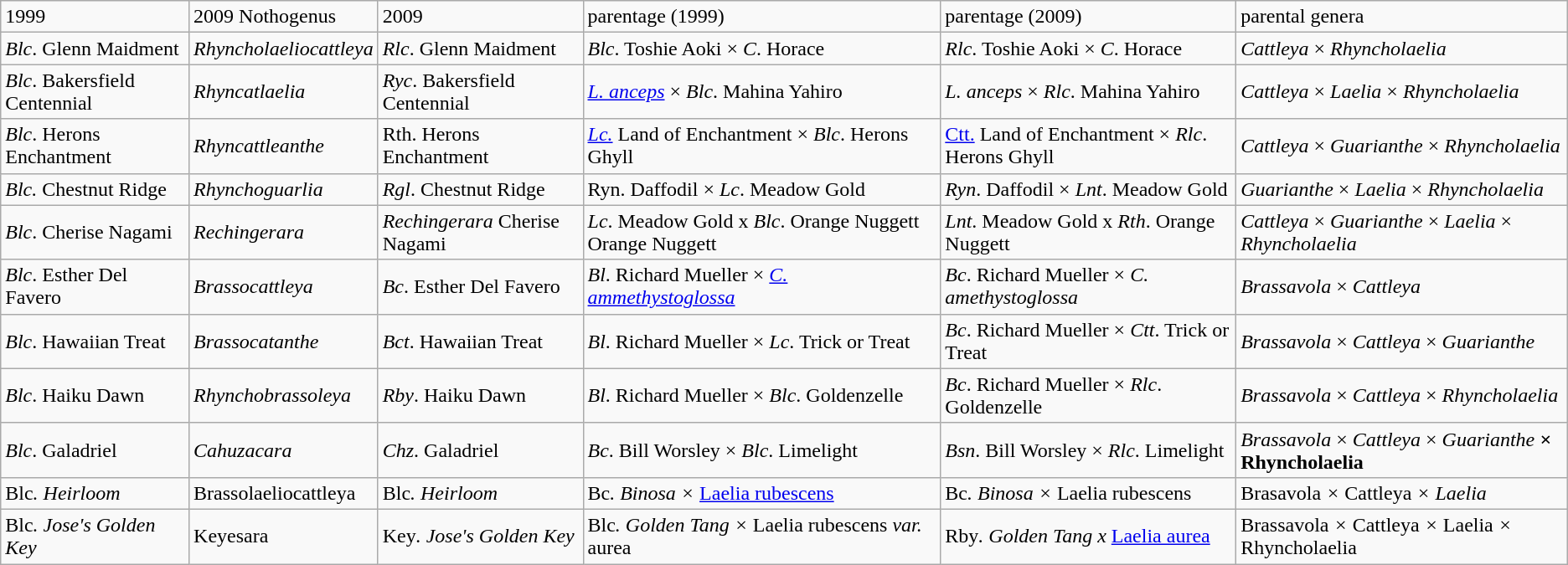<table class="wikitable">
<tr>
<td>1999</td>
<td>2009 Nothogenus</td>
<td>2009</td>
<td>parentage (1999)</td>
<td>parentage (2009)</td>
<td>parental genera</td>
</tr>
<tr>
<td><em>Blc</em>.  Glenn Maidment</td>
<td><em>Rhyncholaeliocattleya</em></td>
<td><em>Rlc</em>. Glenn Maidment</td>
<td><em>Blc</em>. Toshie Aoki × <em>C</em>. Horace</td>
<td><em>Rlc</em>. Toshie Aoki × <em>C</em>. Horace</td>
<td><em>Cattleya</em> × <em>Rhyncholaelia</em></td>
</tr>
<tr>
<td><em>Blc</em>. Bakersfield Centennial</td>
<td><em>Rhyncatlaelia</em></td>
<td><em>Ryc</em>. Bakersfield Centennial</td>
<td><em><a href='#'>L. anceps</a></em> × <em>Blc</em>. Mahina Yahiro</td>
<td><em>L. anceps</em> × <em>Rlc</em>. Mahina Yahiro</td>
<td><em>Cattleya</em> × <em>Laelia</em> × <em>Rhyncholaelia</em></td>
</tr>
<tr>
<td><em>Blc</em>. Herons Enchantment</td>
<td><em>Rhyncattleanthe</em></td>
<td>Rth. Herons Enchantment</td>
<td><em><a href='#'>Lc.</a></em> Land of Enchantment × <em>Blc</em>. Herons Ghyll</td>
<td><a href='#'>Ctt.</a> Land of Enchantment × <em>Rlc</em>. Herons Ghyll</td>
<td><em>Cattleya</em> × <em>Guarianthe</em> × <em>Rhyncholaelia</em></td>
</tr>
<tr>
<td><em>Blc.</em> Chestnut Ridge</td>
<td><em>Rhynchoguarlia</em></td>
<td><em>Rgl</em>. Chestnut Ridge</td>
<td>Ryn. Daffodil ×  <em>Lc</em>. Meadow Gold</td>
<td><em>Ryn</em>. Daffodil × <em>Lnt</em>. Meadow Gold </td>
<td><em>Guarianthe</em> × <em>Laelia</em> × <em>Rhyncholaelia</em></td>
</tr>
<tr>
<td><em>Blc</em>. Cherise Nagami</td>
<td><em>Rechingerara</em></td>
<td><em>Rechingerara</em> Cherise Nagami</td>
<td><em>Lc</em>. Meadow Gold x <em>Blc</em>. Orange Nuggett  Orange Nuggett</td>
<td><em>Lnt</em>. Meadow Gold x <em>Rth</em>. Orange Nuggett</td>
<td><em>Cattleya</em> × <em>Guarianthe</em> × <em>Laelia</em> × <em>Rhyncholaelia</em></td>
</tr>
<tr>
<td><em>Blc</em>. Esther Del Favero</td>
<td><em>Brassocattleya</em></td>
<td><em>Bc</em>. Esther Del Favero</td>
<td><em>Bl</em>. Richard Mueller  × <em><a href='#'>C. ammethystoglossa</a></em></td>
<td><em>Bc</em>. Richard Mueller × <em>C. amethystoglossa</em></td>
<td><em>Brassavola</em> × <em>Cattleya</em></td>
</tr>
<tr>
<td><em>Blc</em>. Hawaiian Treat</td>
<td><em>Brassocatanthe</em></td>
<td><em>Bct</em>. Hawaiian Treat</td>
<td><em>Bl</em>. Richard Mueller × <em>Lc</em>. Trick or Treat</td>
<td><em>Bc</em>. Richard Mueller × <em>Ctt</em>. Trick or Treat</td>
<td><em>Brassavola</em> × <em>Cattleya</em> × <em>Guarianthe</em></td>
</tr>
<tr>
<td><em>Blc</em>. Haiku Dawn</td>
<td><em>Rhynchobrassoleya</em></td>
<td><em>Rby</em>. Haiku Dawn</td>
<td><em>Bl</em>. Richard Mueller × <em>Blc</em>. Goldenzelle</td>
<td><em>Bc</em>. Richard Mueller × <em>Rlc</em>. Goldenzelle</td>
<td><em>Brassavola</em> × <em>Cattleya</em> × <em>Rhyncholaelia</em></td>
</tr>
<tr>
<td><em>Blc</em>. Galadriel</td>
<td><em>Cahuzacara</em></td>
<td><em>Chz</em>. Galadriel</td>
<td><em>Bc</em>. Bill Worsley × <em>Blc</em>. Limelight</td>
<td><em>Bsn</em>. Bill Worsley × <em>Rlc</em>. Limelight</td>
<td><em>Brassavola</em> × <em>Cattleya</em> × <em>Guarianthe<strong> × </em>Rhyncholaelia<em></td>
</tr>
<tr>
<td></em>Blc<em>. Heirloom</td>
<td></em>Brassolaeliocattleya<em></td>
<td></em>Blc<em>.  Heirloom</td>
<td></em>Bc<em>. Binosa × </em><a href='#'>Laelia rubescens</a><em></td>
<td></em>Bc<em>. Binosa × </em>Laelia rubescens<em></td>
<td></em>Brasavola<em> × </em>Cattleya<em> × Laelia</td>
</tr>
<tr>
<td></em>Blc<em>. Jose's Golden Key</td>
<td></em>Keyesara<em></td>
<td></em>Key<em>. Jose's Golden Key</td>
<td></em>Blc<em>. Golden Tang × </em>Laelia rubescens<em> var. </em>aurea<em></td>
<td></em>Rby<em>. Golden Tang x </em><a href='#'>Laelia aurea</a><em></td>
<td></em>Brassavola<em> ×</em> Cattleya<em> × </em>Laelia<em> × </em>Rhyncholaelia<em></td>
</tr>
</table>
